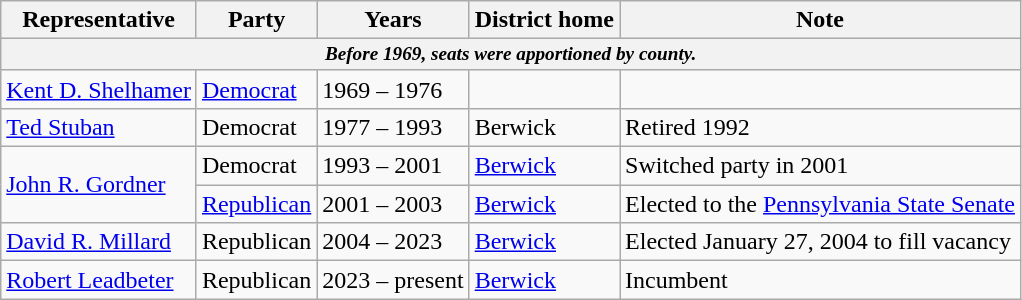<table class=wikitable>
<tr valign=bottom>
<th>Representative</th>
<th>Party</th>
<th>Years</th>
<th>District home</th>
<th>Note</th>
</tr>
<tr>
<th colspan=5 style="font-size: 80%;"><em>Before 1969, seats were apportioned by county.</em></th>
</tr>
<tr>
<td><a href='#'>Kent D. Shelhamer</a></td>
<td><a href='#'>Democrat</a></td>
<td>1969 – 1976</td>
<td></td>
<td></td>
</tr>
<tr>
<td><a href='#'>Ted Stuban</a></td>
<td>Democrat</td>
<td>1977 – 1993</td>
<td>Berwick</td>
<td>Retired 1992</td>
</tr>
<tr>
<td rowspan=2><a href='#'>John R. Gordner</a></td>
<td>Democrat</td>
<td>1993 – 2001</td>
<td><a href='#'>Berwick</a></td>
<td>Switched party in 2001</td>
</tr>
<tr>
<td><a href='#'>Republican</a></td>
<td>2001 – 2003</td>
<td><a href='#'>Berwick</a></td>
<td>Elected to the <a href='#'>Pennsylvania State Senate</a></td>
</tr>
<tr>
<td><a href='#'>David R. Millard</a></td>
<td>Republican</td>
<td>2004 – 2023</td>
<td><a href='#'>Berwick</a></td>
<td>Elected January 27, 2004 to fill vacancy</td>
</tr>
<tr>
<td><a href='#'>Robert Leadbeter</a></td>
<td>Republican</td>
<td>2023 – present</td>
<td><a href='#'>Berwick</a></td>
<td>Incumbent</td>
</tr>
</table>
